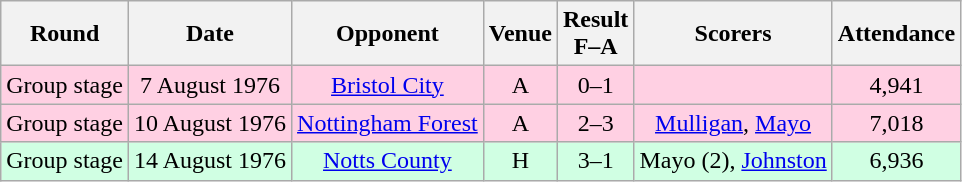<table class="wikitable sortable" style="text-align:center;">
<tr>
<th>Round</th>
<th>Date</th>
<th>Opponent</th>
<th>Venue</th>
<th>Result<br>F–A</th>
<th class=unsortable>Scorers</th>
<th>Attendance</th>
</tr>
<tr bgcolor="#ffd0e3">
<td>Group stage</td>
<td>7 August 1976</td>
<td><a href='#'>Bristol City</a></td>
<td>A</td>
<td>0–1</td>
<td></td>
<td>4,941</td>
</tr>
<tr bgcolor="#ffd0e3">
<td>Group stage</td>
<td>10 August 1976</td>
<td><a href='#'>Nottingham Forest</a></td>
<td>A</td>
<td>2–3</td>
<td><a href='#'>Mulligan</a>, <a href='#'>Mayo</a></td>
<td>7,018</td>
</tr>
<tr bgcolor="#d0ffe3">
<td>Group stage</td>
<td>14 August 1976</td>
<td><a href='#'>Notts County</a></td>
<td>H</td>
<td>3–1</td>
<td>Mayo (2), <a href='#'>Johnston</a></td>
<td>6,936</td>
</tr>
</table>
